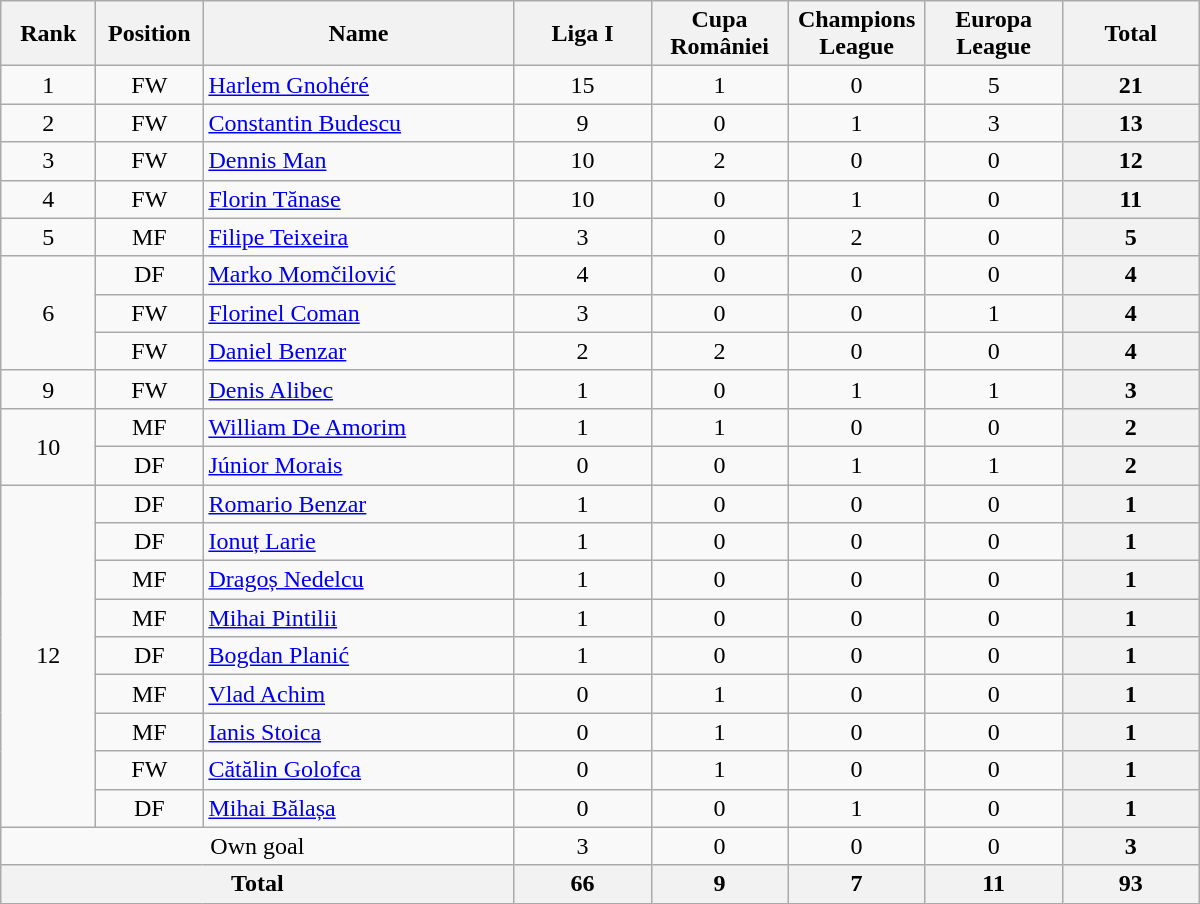<table class="wikitable" style="text-align:center;">
<tr>
<th style="width:56px;">Rank</th>
<th style="width:64px;">Position</th>
<th style="width:200px;">Name</th>
<th style="width:84px;">Liga I</th>
<th style="width:84px;">Cupa României</th>
<th style="width:84px;">Champions League</th>
<th style="width:84px;">Europa League</th>
<th style="width:84px;">Total</th>
</tr>
<tr>
<td>1</td>
<td>FW</td>
<td align="left"> <a href='#'>Harlem Gnohéré</a></td>
<td>15</td>
<td>1</td>
<td>0</td>
<td>5</td>
<th>21</th>
</tr>
<tr>
<td>2</td>
<td>FW</td>
<td align="left"> <a href='#'>Constantin Budescu</a></td>
<td>9</td>
<td>0</td>
<td>1</td>
<td>3</td>
<th>13</th>
</tr>
<tr>
<td>3</td>
<td>FW</td>
<td align="left"> <a href='#'>Dennis Man</a></td>
<td>10</td>
<td>2</td>
<td>0</td>
<td>0</td>
<th>12</th>
</tr>
<tr>
<td>4</td>
<td>FW</td>
<td align="left"> <a href='#'>Florin Tănase</a></td>
<td>10</td>
<td>0</td>
<td>1</td>
<td>0</td>
<th>11</th>
</tr>
<tr>
<td>5</td>
<td>MF</td>
<td align="left"> <a href='#'>Filipe Teixeira</a></td>
<td>3</td>
<td>0</td>
<td>2</td>
<td>0</td>
<th>5</th>
</tr>
<tr>
<td rowspan="3">6</td>
<td>DF</td>
<td align="left"> <a href='#'>Marko Momčilović</a></td>
<td>4</td>
<td>0</td>
<td>0</td>
<td>0</td>
<th>4</th>
</tr>
<tr>
<td>FW</td>
<td align="left"> <a href='#'>Florinel Coman</a></td>
<td>3</td>
<td>0</td>
<td>0</td>
<td>1</td>
<th>4</th>
</tr>
<tr>
<td>FW</td>
<td align="left"> <a href='#'>Daniel Benzar</a></td>
<td>2</td>
<td>2</td>
<td>0</td>
<td>0</td>
<th>4</th>
</tr>
<tr>
<td>9</td>
<td>FW</td>
<td align="left"> <a href='#'>Denis Alibec</a></td>
<td>1</td>
<td>0</td>
<td>1</td>
<td>1</td>
<th>3</th>
</tr>
<tr>
<td rowspan="2">10</td>
<td>MF</td>
<td align="left"> <a href='#'>William De Amorim</a></td>
<td>1</td>
<td>1</td>
<td>0</td>
<td>0</td>
<th>2</th>
</tr>
<tr>
<td>DF</td>
<td align="left"> <a href='#'>Júnior Morais</a></td>
<td>0</td>
<td>0</td>
<td>1</td>
<td>1</td>
<th>2</th>
</tr>
<tr>
<td rowspan="9">12</td>
<td>DF</td>
<td align="left"> <a href='#'>Romario Benzar</a></td>
<td>1</td>
<td>0</td>
<td>0</td>
<td>0</td>
<th>1</th>
</tr>
<tr>
<td>DF</td>
<td align="left"> <a href='#'>Ionuț Larie</a></td>
<td>1</td>
<td>0</td>
<td>0</td>
<td>0</td>
<th>1</th>
</tr>
<tr>
<td>MF</td>
<td align="left"> <a href='#'>Dragoș Nedelcu</a></td>
<td>1</td>
<td>0</td>
<td>0</td>
<td>0</td>
<th>1</th>
</tr>
<tr>
<td>MF</td>
<td align="left"> <a href='#'>Mihai Pintilii</a></td>
<td>1</td>
<td>0</td>
<td>0</td>
<td>0</td>
<th>1</th>
</tr>
<tr>
<td>DF</td>
<td align="left"> <a href='#'>Bogdan Planić</a></td>
<td>1</td>
<td>0</td>
<td>0</td>
<td>0</td>
<th>1</th>
</tr>
<tr>
<td>MF</td>
<td align="left"> <a href='#'>Vlad Achim</a></td>
<td>0</td>
<td>1</td>
<td>0</td>
<td>0</td>
<th>1</th>
</tr>
<tr>
<td>MF</td>
<td align="left"> <a href='#'>Ianis Stoica</a></td>
<td>0</td>
<td>1</td>
<td>0</td>
<td>0</td>
<th>1</th>
</tr>
<tr>
<td>FW</td>
<td align="left"> <a href='#'>Cătălin Golofca</a></td>
<td>0</td>
<td>1</td>
<td>0</td>
<td>0</td>
<th>1</th>
</tr>
<tr>
<td>DF</td>
<td align="left"> <a href='#'>Mihai Bălașa</a></td>
<td>0</td>
<td>0</td>
<td>1</td>
<td>0</td>
<th>1</th>
</tr>
<tr>
<td colspan="3">Own goal</td>
<td>3</td>
<td>0</td>
<td>0</td>
<td>0</td>
<th>3</th>
</tr>
<tr>
<th colspan="3">Total</th>
<th>66</th>
<th>9</th>
<th>7</th>
<th>11</th>
<th>93</th>
</tr>
</table>
